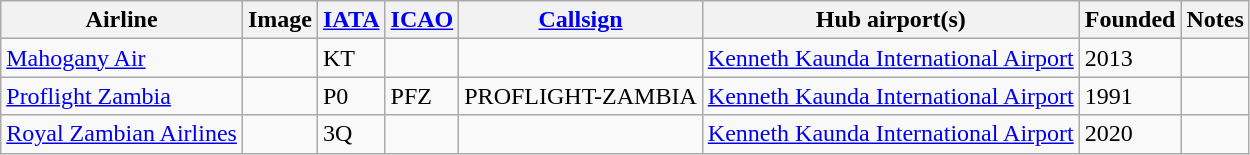<table class="wikitable" style="border: 0; cellpadding: 2; cellspacing: 3;">
<tr valign="middle">
<th>Airline</th>
<th>Image</th>
<th><a href='#'>IATA</a></th>
<th><a href='#'>ICAO</a></th>
<th><a href='#'>Callsign</a></th>
<th>Hub airport(s)</th>
<th>Founded</th>
<th class="unsortable">Notes<br></noinclude></th>
</tr>
<tr>
<td><a href='#'>Mahogany Air</a></td>
<td></td>
<td>KT</td>
<td></td>
<td></td>
<td><a href='#'>Kenneth Kaunda International Airport</a></td>
<td>2013</td>
<td></td>
</tr>
<tr>
<td><a href='#'>Proflight Zambia</a></td>
<td></td>
<td>P0</td>
<td>PFZ</td>
<td>PROFLIGHT-ZAMBIA</td>
<td><a href='#'>Kenneth Kaunda International Airport</a></td>
<td>1991</td>
<td></td>
</tr>
<tr>
<td><a href='#'>Royal Zambian Airlines</a></td>
<td></td>
<td>3Q</td>
<td></td>
<td></td>
<td><a href='#'>Kenneth Kaunda International Airport</a></td>
<td>2020</td>
<td></td>
</tr>
</table>
